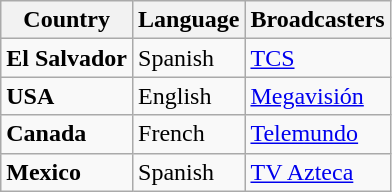<table class="wikitable">
<tr>
<th>Country</th>
<th>Language</th>
<th>Broadcasters</th>
</tr>
<tr>
<td><strong>El Salvador</strong></td>
<td>Spanish</td>
<td><a href='#'>TCS</a></td>
</tr>
<tr>
<td><strong>USA</strong></td>
<td>English</td>
<td><a href='#'>Megavisión</a></td>
</tr>
<tr>
<td><strong>Canada</strong></td>
<td>French</td>
<td><a href='#'>Telemundo</a></td>
</tr>
<tr>
<td><strong>Mexico</strong></td>
<td>Spanish</td>
<td><a href='#'>TV Azteca</a></td>
</tr>
</table>
